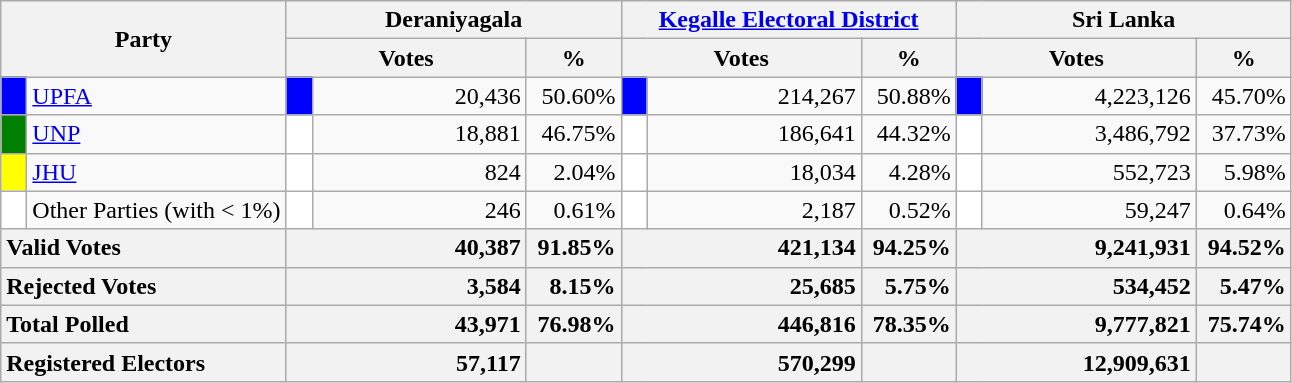<table class="wikitable">
<tr>
<th colspan="2" width="144px"rowspan="2">Party</th>
<th colspan="3" width="216px">Deraniyagala</th>
<th colspan="3" width="216px"><a href='#'>Kegalle Electoral District</a></th>
<th colspan="3" width="216px">Sri Lanka</th>
</tr>
<tr>
<th colspan="2" width="144px">Votes</th>
<th>%</th>
<th colspan="2" width="144px">Votes</th>
<th>%</th>
<th colspan="2" width="144px">Votes</th>
<th>%</th>
</tr>
<tr>
<td style="background-color:blue;" width="10px"></td>
<td style="text-align:left;"><a href='#'>UPFA</a></td>
<td style="background-color:blue;" width="10px"></td>
<td style="text-align:right;">20,436</td>
<td style="text-align:right;">50.60%</td>
<td style="background-color:blue;" width="10px"></td>
<td style="text-align:right;">214,267</td>
<td style="text-align:right;">50.88%</td>
<td style="background-color:blue;" width="10px"></td>
<td style="text-align:right;">4,223,126</td>
<td style="text-align:right;">45.70%</td>
</tr>
<tr>
<td style="background-color:green;" width="10px"></td>
<td style="text-align:left;"><a href='#'>UNP</a></td>
<td style="background-color:white;" width="10px"></td>
<td style="text-align:right;">18,881</td>
<td style="text-align:right;">46.75%</td>
<td style="background-color:white;" width="10px"></td>
<td style="text-align:right;">186,641</td>
<td style="text-align:right;">44.32%</td>
<td style="background-color:white;" width="10px"></td>
<td style="text-align:right;">3,486,792</td>
<td style="text-align:right;">37.73%</td>
</tr>
<tr>
<td style="background-color:yellow;" width="10px"></td>
<td style="text-align:left;"><a href='#'>JHU</a></td>
<td style="background-color:white;" width="10px"></td>
<td style="text-align:right;">824</td>
<td style="text-align:right;">2.04%</td>
<td style="background-color:white;" width="10px"></td>
<td style="text-align:right;">18,034</td>
<td style="text-align:right;">4.28%</td>
<td style="background-color:white;" width="10px"></td>
<td style="text-align:right;">552,723</td>
<td style="text-align:right;">5.98%</td>
</tr>
<tr>
<td style="background-color:white;" width="10px"></td>
<td style="text-align:left;">Other Parties (with < 1%)</td>
<td style="background-color:white;" width="10px"></td>
<td style="text-align:right;">246</td>
<td style="text-align:right;">0.61%</td>
<td style="background-color:white;" width="10px"></td>
<td style="text-align:right;">2,187</td>
<td style="text-align:right;">0.52%</td>
<td style="background-color:white;" width="10px"></td>
<td style="text-align:right;">59,247</td>
<td style="text-align:right;">0.64%</td>
</tr>
<tr>
<th colspan="2" width="144px"style="text-align:left;">Valid Votes</th>
<th style="text-align:right;"colspan="2" width="144px">40,387</th>
<th style="text-align:right;">91.85%</th>
<th style="text-align:right;"colspan="2" width="144px">421,134</th>
<th style="text-align:right;">94.25%</th>
<th style="text-align:right;"colspan="2" width="144px">9,241,931</th>
<th style="text-align:right;">94.52%</th>
</tr>
<tr>
<th colspan="2" width="144px"style="text-align:left;">Rejected Votes</th>
<th style="text-align:right;"colspan="2" width="144px">3,584</th>
<th style="text-align:right;">8.15%</th>
<th style="text-align:right;"colspan="2" width="144px">25,685</th>
<th style="text-align:right;">5.75%</th>
<th style="text-align:right;"colspan="2" width="144px">534,452</th>
<th style="text-align:right;">5.47%</th>
</tr>
<tr>
<th colspan="2" width="144px"style="text-align:left;">Total Polled</th>
<th style="text-align:right;"colspan="2" width="144px">43,971</th>
<th style="text-align:right;">76.98%</th>
<th style="text-align:right;"colspan="2" width="144px">446,816</th>
<th style="text-align:right;">78.35%</th>
<th style="text-align:right;"colspan="2" width="144px">9,777,821</th>
<th style="text-align:right;">75.74%</th>
</tr>
<tr>
<th colspan="2" width="144px"style="text-align:left;">Registered Electors</th>
<th style="text-align:right;"colspan="2" width="144px">57,117</th>
<th></th>
<th style="text-align:right;"colspan="2" width="144px">570,299</th>
<th></th>
<th style="text-align:right;"colspan="2" width="144px">12,909,631</th>
<th></th>
</tr>
</table>
